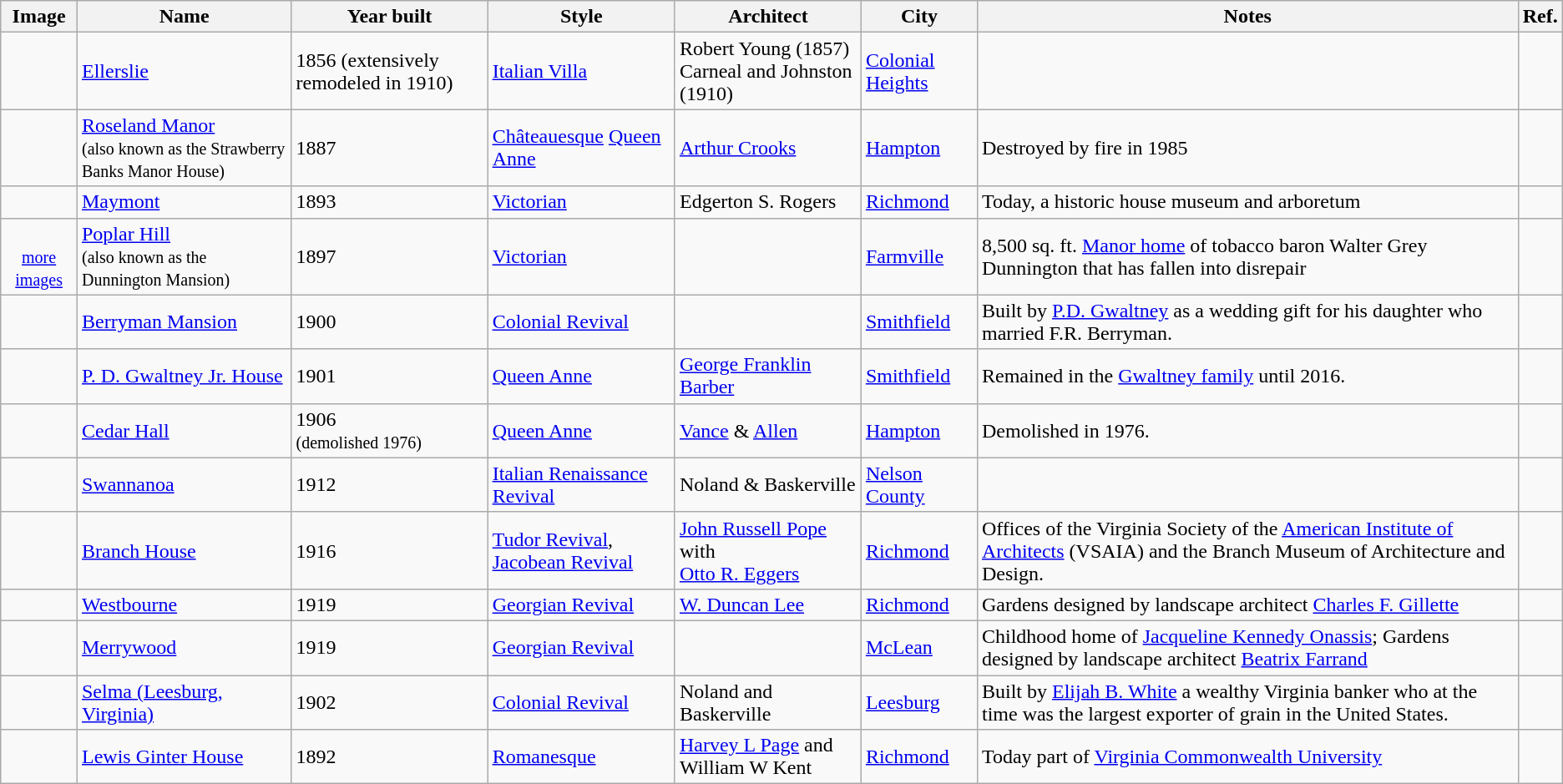<table class="sortable wikitable">
<tr>
<th>Image</th>
<th>Name</th>
<th>Year built</th>
<th>Style</th>
<th>Architect</th>
<th>City</th>
<th>Notes</th>
<th>Ref.</th>
</tr>
<tr>
<td style="text-align:center;"><br><small></small></td>
<td><a href='#'>Ellerslie</a></td>
<td>1856 (extensively remodeled in 1910)</td>
<td><a href='#'>Italian Villa</a></td>
<td>Robert Young (1857)<br>Carneal and Johnston (1910)</td>
<td><a href='#'>Colonial Heights</a></td>
<td></td>
<td></td>
</tr>
<tr>
<td style="text-align:center;"><br><small></small></td>
<td><a href='#'>Roseland Manor</a><br><small>(also known as the Strawberry Banks Manor House)</small></td>
<td>1887</td>
<td><a href='#'>Châteauesque</a> <a href='#'>Queen Anne</a></td>
<td><a href='#'>Arthur Crooks</a></td>
<td><a href='#'>Hampton</a></td>
<td>Destroyed by fire in 1985</td>
<td></td>
</tr>
<tr>
<td style="text-align:center;"><br><small></small></td>
<td><a href='#'>Maymont</a></td>
<td>1893</td>
<td><a href='#'>Victorian</a></td>
<td>Edgerton S. Rogers</td>
<td><a href='#'>Richmond</a></td>
<td>Today, a historic house museum and arboretum</td>
<td></td>
</tr>
<tr>
<td style="text-align:center;"><br><small><a href='#'>more images</a></small></td>
<td><a href='#'>Poplar Hill</a><br><small>(also known as the Dunnington Mansion)</small></td>
<td>1897</td>
<td><a href='#'>Victorian</a></td>
<td></td>
<td><a href='#'>Farmville</a></td>
<td>8,500 sq. ft. <a href='#'>Manor home</a> of tobacco baron Walter Grey Dunnington that has fallen into disrepair</td>
<td></td>
</tr>
<tr>
<td style="text-align:center;"><small></small></td>
<td><a href='#'>Berryman Mansion</a></td>
<td>1900</td>
<td><a href='#'>Colonial Revival</a></td>
<td></td>
<td><a href='#'>Smithfield</a></td>
<td>Built by <a href='#'>P.D. Gwaltney</a> as a wedding gift for his daughter who married F.R. Berryman.</td>
<td></td>
</tr>
<tr>
<td style="text-align:center;"><br><small></small></td>
<td><a href='#'>P. D. Gwaltney Jr. House</a></td>
<td>1901</td>
<td><a href='#'>Queen Anne</a></td>
<td><a href='#'>George Franklin Barber</a></td>
<td><a href='#'>Smithfield</a></td>
<td>Remained in the <a href='#'>Gwaltney family</a> until 2016.</td>
<td></td>
</tr>
<tr>
<td style="text-align:center;"><small></small></td>
<td><a href='#'>Cedar Hall</a></td>
<td>1906<br><small>(demolished 1976)</small></td>
<td><a href='#'>Queen Anne</a></td>
<td><a href='#'>Vance</a> & <a href='#'>Allen</a></td>
<td><a href='#'>Hampton</a></td>
<td>Demolished in 1976.</td>
<td></td>
</tr>
<tr>
<td style="text-align:center;"><br><small></small></td>
<td><a href='#'>Swannanoa</a></td>
<td>1912</td>
<td><a href='#'>Italian Renaissance Revival</a></td>
<td>Noland & Baskerville</td>
<td><a href='#'>Nelson County</a></td>
<td></td>
<td></td>
</tr>
<tr>
<td style="text-align:center;"><br><small></small></td>
<td><a href='#'>Branch House</a></td>
<td>1916</td>
<td><a href='#'>Tudor Revival</a>, <a href='#'>Jacobean Revival</a></td>
<td><a href='#'>John Russell Pope</a> with<br><a href='#'>Otto R. Eggers</a></td>
<td><a href='#'>Richmond</a></td>
<td>Offices of the Virginia Society of the <a href='#'>American Institute of Architects</a> (VSAIA) and the Branch Museum of Architecture and Design.</td>
<td></td>
</tr>
<tr>
<td style="text-align:center;"><br><small></small></td>
<td><a href='#'>Westbourne</a></td>
<td>1919</td>
<td><a href='#'>Georgian Revival</a></td>
<td><a href='#'>W. Duncan Lee</a></td>
<td><a href='#'>Richmond</a></td>
<td>Gardens designed by landscape architect <a href='#'>Charles F. Gillette</a></td>
<td></td>
</tr>
<tr>
<td style="text-align:center;"><small></small></td>
<td><a href='#'>Merrywood</a></td>
<td>1919</td>
<td><a href='#'>Georgian Revival</a></td>
<td></td>
<td><a href='#'>McLean</a></td>
<td>Childhood home of <a href='#'>Jacqueline Kennedy Onassis</a>; Gardens designed by landscape architect <a href='#'>Beatrix Farrand</a></td>
<td></td>
</tr>
<tr>
<td style="text-align:center;"><small></small></td>
<td><a href='#'>Selma (Leesburg, Virginia)</a></td>
<td>1902</td>
<td><a href='#'>Colonial Revival</a></td>
<td>Noland and Baskerville</td>
<td><a href='#'>Leesburg</a></td>
<td>Built by <a href='#'>Elijah B. White</a> a wealthy Virginia banker who at the time was the largest exporter of grain in the United States.</td>
</tr>
<tr>
<td></td>
<td><a href='#'>Lewis Ginter House</a></td>
<td>1892</td>
<td><a href='#'>Romanesque</a></td>
<td><a href='#'>Harvey L Page</a> and William W Kent</td>
<td><a href='#'>Richmond</a></td>
<td>Today part of <a href='#'>Virginia Commonwealth University</a></td>
<td></td>
</tr>
</table>
